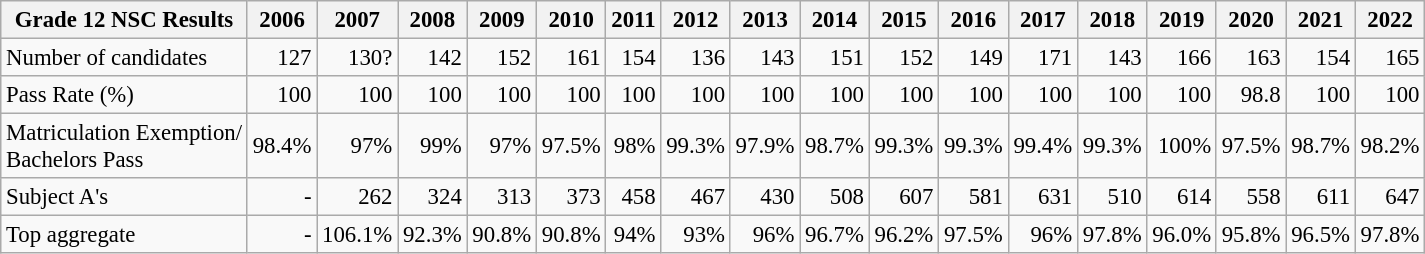<table class="wikitable" style="font-size: 95%; text-align: right">
<tr>
<th>Grade 12 NSC Results</th>
<th>2006</th>
<th>2007</th>
<th>2008</th>
<th>2009</th>
<th>2010</th>
<th>2011</th>
<th>2012</th>
<th>2013</th>
<th>2014</th>
<th>2015</th>
<th>2016</th>
<th>2017</th>
<th>2018</th>
<th>2019</th>
<th>2020</th>
<th>2021</th>
<th>2022</th>
</tr>
<tr>
<td align=left>Number of candidates</td>
<td>127</td>
<td>130?</td>
<td>142</td>
<td>152</td>
<td>161</td>
<td>154</td>
<td>136</td>
<td>143</td>
<td>151</td>
<td>152</td>
<td>149</td>
<td>171</td>
<td>143</td>
<td>166</td>
<td>163</td>
<td>154</td>
<td>165</td>
</tr>
<tr>
<td align=left>Pass Rate (%)</td>
<td>100</td>
<td>100</td>
<td>100</td>
<td>100</td>
<td>100</td>
<td>100</td>
<td>100</td>
<td>100</td>
<td>100</td>
<td>100</td>
<td>100</td>
<td>100</td>
<td>100</td>
<td>100</td>
<td>98.8</td>
<td>100</td>
<td>100</td>
</tr>
<tr>
<td align=left>Matriculation Exemption/<br>Bachelors Pass</td>
<td>98.4%</td>
<td>97%</td>
<td>99%</td>
<td>97%</td>
<td>97.5%</td>
<td>98%</td>
<td>99.3%</td>
<td>97.9%</td>
<td>98.7%</td>
<td>99.3%</td>
<td>99.3%</td>
<td>99.4%</td>
<td>99.3%</td>
<td>100%</td>
<td>97.5%</td>
<td>98.7%</td>
<td>98.2%</td>
</tr>
<tr>
<td align=left>Subject A's</td>
<td>-</td>
<td>262</td>
<td>324</td>
<td>313</td>
<td>373</td>
<td>458</td>
<td>467</td>
<td>430</td>
<td>508</td>
<td>607</td>
<td>581</td>
<td>631</td>
<td>510</td>
<td>614</td>
<td>558</td>
<td>611</td>
<td>647</td>
</tr>
<tr>
<td align=left>Top aggregate</td>
<td>-</td>
<td>106.1%</td>
<td>92.3%</td>
<td>90.8%</td>
<td>90.8%</td>
<td>94%</td>
<td>93%</td>
<td>96%</td>
<td>96.7%</td>
<td>96.2%</td>
<td>97.5%</td>
<td>96%</td>
<td>97.8%</td>
<td>96.0%</td>
<td>95.8%</td>
<td>96.5%</td>
<td>97.8%</td>
</tr>
</table>
